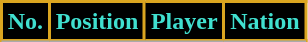<table class="wikitable sortable">
<tr>
<th style="background:#000000; color:#40E0D0; border:2px solid #DAA520;" scope="col">No.</th>
<th style="background:#000000; color:#40E0D0; border:2px solid #DAA520;" scope="col">Position</th>
<th style="background:#000000; color:#40E0D0; border:2px solid #DAA520;" scope="col">Player</th>
<th style="background:#000000; color:#40E0D0; border:2px solid #DAA520;" scope="col">Nation</th>
</tr>
<tr>
</tr>
</table>
